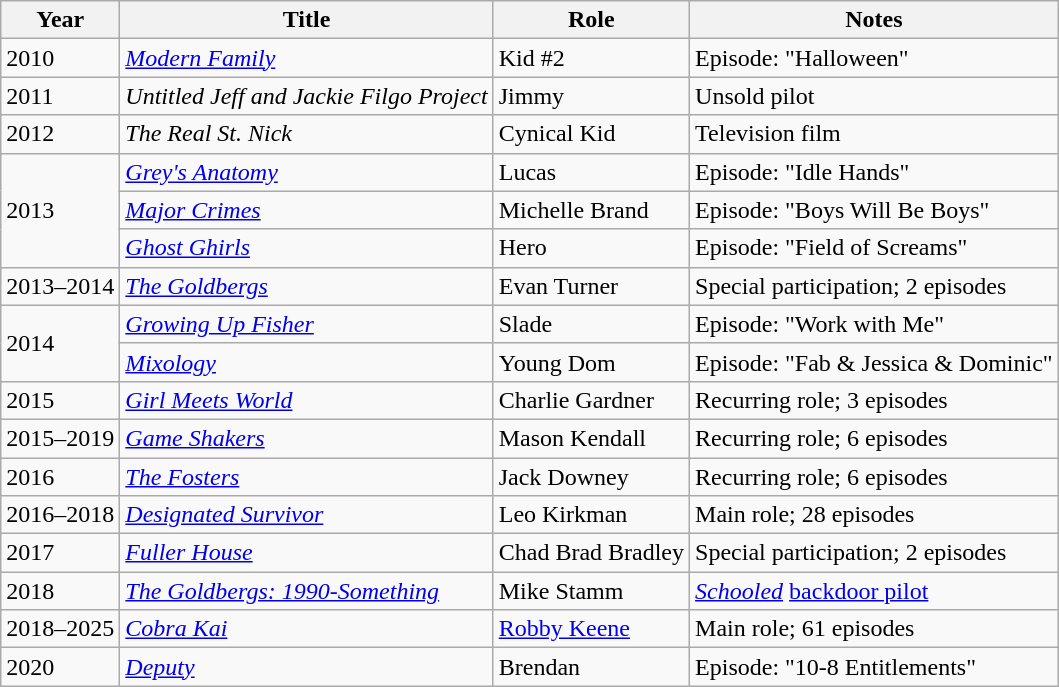<table class="wikitable sortable">
<tr>
<th>Year</th>
<th>Title</th>
<th>Role</th>
<th class="unsortable">Notes</th>
</tr>
<tr>
<td>2010</td>
<td><em><a href='#'>Modern Family</a></em></td>
<td>Kid #2</td>
<td>Episode: "Halloween"</td>
</tr>
<tr>
<td>2011</td>
<td><em>Untitled Jeff and Jackie Filgo Project</em></td>
<td>Jimmy</td>
<td>Unsold pilot</td>
</tr>
<tr>
<td>2012</td>
<td><em>The Real St. Nick</em></td>
<td>Cynical Kid</td>
<td>Television film</td>
</tr>
<tr>
<td rowspan="3">2013</td>
<td><em><a href='#'>Grey's Anatomy</a></em></td>
<td>Lucas</td>
<td>Episode: "Idle Hands"</td>
</tr>
<tr>
<td><em><a href='#'>Major Crimes</a></em></td>
<td>Michelle Brand</td>
<td>Episode: "Boys Will Be Boys"</td>
</tr>
<tr>
<td><em><a href='#'>Ghost Ghirls</a></em></td>
<td>Hero</td>
<td>Episode: "Field of Screams"</td>
</tr>
<tr>
<td>2013–2014</td>
<td><em><a href='#'>The Goldbergs</a></em></td>
<td>Evan Turner</td>
<td>Special participation; 2 episodes</td>
</tr>
<tr>
<td rowspan="2">2014</td>
<td><em><a href='#'>Growing Up Fisher</a></em></td>
<td>Slade</td>
<td>Episode: "Work with Me"</td>
</tr>
<tr>
<td><em><a href='#'>Mixology</a></em></td>
<td>Young Dom</td>
<td>Episode: "Fab & Jessica & Dominic"</td>
</tr>
<tr>
<td>2015</td>
<td><em><a href='#'>Girl Meets World</a></em></td>
<td>Charlie Gardner</td>
<td>Recurring role; 3 episodes</td>
</tr>
<tr>
<td>2015–2019</td>
<td><em><a href='#'>Game Shakers</a></em></td>
<td>Mason Kendall</td>
<td>Recurring role; 6 episodes</td>
</tr>
<tr>
<td>2016</td>
<td><em><a href='#'>The Fosters</a></em></td>
<td>Jack Downey</td>
<td>Recurring role; 6 episodes</td>
</tr>
<tr>
<td>2016–2018</td>
<td><em><a href='#'>Designated Survivor</a></em></td>
<td>Leo Kirkman</td>
<td>Main role; 28 episodes</td>
</tr>
<tr>
<td>2017</td>
<td><em><a href='#'>Fuller House</a></em></td>
<td>Chad Brad Bradley</td>
<td>Special participation; 2 episodes</td>
</tr>
<tr>
<td>2018</td>
<td><em><a href='#'>The Goldbergs: 1990-Something</a></em></td>
<td>Mike Stamm</td>
<td><em><a href='#'>Schooled</a></em> <a href='#'>backdoor pilot</a></td>
</tr>
<tr>
<td>2018–2025</td>
<td><em><a href='#'>Cobra Kai</a></em></td>
<td><a href='#'>Robby Keene</a></td>
<td>Main role; 61 episodes</td>
</tr>
<tr>
<td>2020</td>
<td><em><a href='#'>Deputy</a></em></td>
<td>Brendan</td>
<td>Episode: "10-8 Entitlements"</td>
</tr>
</table>
